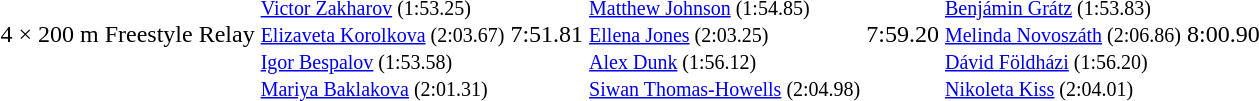<table>
<tr>
<td>4 × 200 m Freestyle Relay</td>
<td> <br><small> <a href='#'>Victor Zakharov</a> (1:53.25)<br><a href='#'>Elizaveta Korolkova</a> (2:03.67)<br> <a href='#'>Igor Bespalov</a> (1:53.58)<br><a href='#'>Mariya Baklakova</a> (2:01.31)</small></td>
<td>7:51.81</td>
<td> <br><small> <a href='#'>Matthew Johnson</a> (1:54.85)<br><a href='#'>Ellena Jones</a> (2:03.25)<br> <a href='#'>Alex Dunk</a> (1:56.12)<br><a href='#'>Siwan Thomas-Howells</a> (2:04.98)</small></td>
<td>7:59.20</td>
<td> <br><small> <a href='#'>Benjámin Grátz</a> (1:53.83)<br><a href='#'>Melinda Novoszáth</a> (2:06.86)<br> <a href='#'>Dávid Földházi</a> (1:56.20)<br><a href='#'>Nikoleta Kiss</a> (2:04.01)</small></td>
<td>8:00.90</td>
</tr>
<tr>
</tr>
</table>
